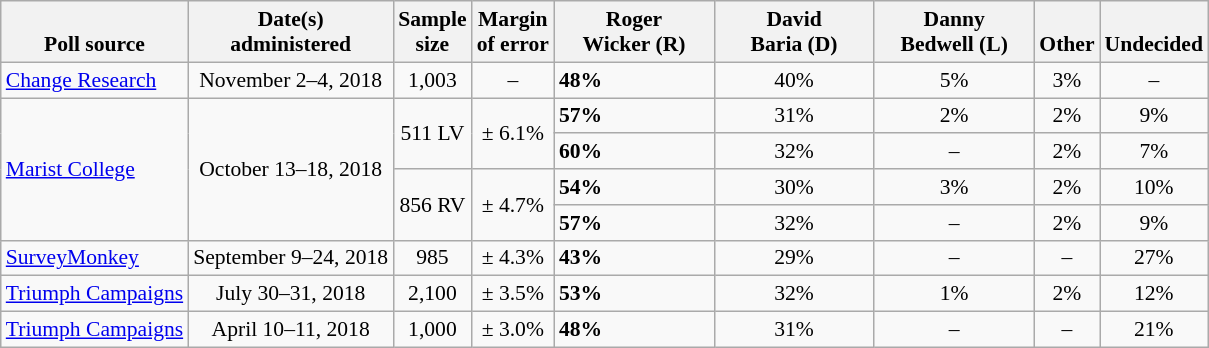<table class="wikitable" style="font-size:90%">
<tr valign=bottom>
<th>Poll source</th>
<th>Date(s)<br>administered</th>
<th>Sample<br>size</th>
<th>Margin<br>of error</th>
<th style="width:100px;">Roger<br>Wicker (R)</th>
<th style="width:100px;">David<br>Baria (D)</th>
<th style="width:100px;">Danny<br>Bedwell (L)</th>
<th>Other</th>
<th>Undecided</th>
</tr>
<tr>
<td><a href='#'>Change Research</a></td>
<td align=center>November 2–4, 2018</td>
<td align=center>1,003</td>
<td align=center>–</td>
<td><strong>48%</strong></td>
<td align=center>40%</td>
<td align=center>5%</td>
<td align=center>3%</td>
<td align=center>–</td>
</tr>
<tr>
<td rowspan=4><a href='#'>Marist College</a></td>
<td rowspan=4 align=center>October 13–18, 2018</td>
<td rowspan=2 align=center>511 LV</td>
<td rowspan=2 align=center>± 6.1%</td>
<td><strong>57%</strong></td>
<td align=center>31%</td>
<td align=center>2%</td>
<td align=center>2%</td>
<td align=center>9%</td>
</tr>
<tr>
<td><strong>60%</strong></td>
<td align=center>32%</td>
<td align=center>–</td>
<td align=center>2%</td>
<td align=center>7%</td>
</tr>
<tr>
<td rowspan=2 align=center>856 RV</td>
<td rowspan=2 align=center>± 4.7%</td>
<td><strong>54%</strong></td>
<td align=center>30%</td>
<td align=center>3%</td>
<td align=center>2%</td>
<td align=center>10%</td>
</tr>
<tr>
<td><strong>57%</strong></td>
<td align=center>32%</td>
<td align=center>–</td>
<td align=center>2%</td>
<td align=center>9%</td>
</tr>
<tr>
<td><a href='#'>SurveyMonkey</a></td>
<td align=center>September 9–24, 2018</td>
<td align=center>985</td>
<td align=center>± 4.3%</td>
<td><strong>43%</strong></td>
<td align=center>29%</td>
<td align=center>–</td>
<td align=center>–</td>
<td align=center>27%</td>
</tr>
<tr>
<td><a href='#'>Triumph Campaigns</a></td>
<td align=center>July 30–31, 2018</td>
<td align=center>2,100</td>
<td align=center>± 3.5%</td>
<td><strong>53%</strong></td>
<td align=center>32%</td>
<td align=center>1%</td>
<td align=center>2%</td>
<td align=center>12%</td>
</tr>
<tr>
<td><a href='#'>Triumph Campaigns</a></td>
<td align=center>April 10–11, 2018</td>
<td align=center>1,000</td>
<td align=center>± 3.0%</td>
<td><strong>48%</strong></td>
<td align=center>31%</td>
<td align=center>–</td>
<td align=center>–</td>
<td align=center>21%</td>
</tr>
</table>
